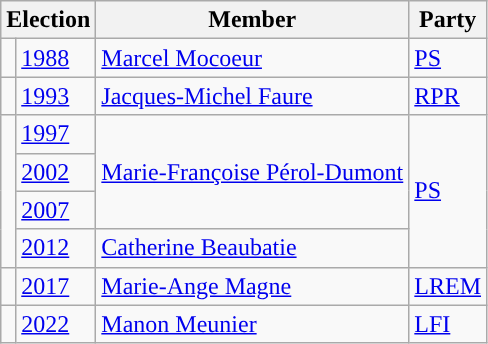<table class="wikitable">
<tr>
<th colspan=2>Election</th>
<th>Member</th>
<th>Party</th>
</tr>
<tr>
<td style="background-color: "></td>
<td><a href='#'>1988</a></td>
<td><a href='#'>Marcel Mocoeur</a></td>
<td><a href='#'>PS</a></td>
</tr>
<tr>
<td style="background-color: "></td>
<td><a href='#'>1993</a></td>
<td><a href='#'>Jacques-Michel Faure</a></td>
<td><a href='#'>RPR</a></td>
</tr>
<tr>
<td rowspan="4" style="background-color: "></td>
<td><a href='#'>1997</a></td>
<td rowspan="3"><a href='#'>Marie-Françoise Pérol-Dumont</a></td>
<td rowspan="4"><a href='#'>PS</a></td>
</tr>
<tr>
<td><a href='#'>2002</a></td>
</tr>
<tr>
<td><a href='#'>2007</a></td>
</tr>
<tr>
<td><a href='#'>2012</a></td>
<td><a href='#'>Catherine Beaubatie</a></td>
</tr>
<tr>
<td style="background-color: "></td>
<td><a href='#'>2017</a></td>
<td><a href='#'>Marie-Ange Magne</a></td>
<td><a href='#'>LREM</a></td>
</tr>
<tr>
<td style="color:inherit;background:"></td>
<td><a href='#'>2022</a></td>
<td><a href='#'>Manon Meunier</a></td>
<td><a href='#'>LFI</a></td>
</tr>
</table>
